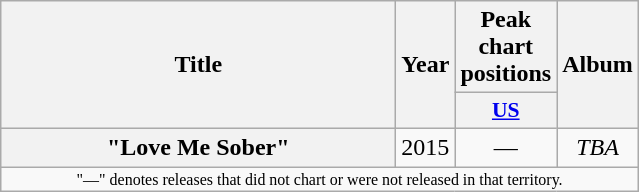<table class="wikitable plainrowheaders" style="text-align:center;" border="1">
<tr>
<th scope="col" rowspan="2" style="width:16em;">Title</th>
<th scope="col" rowspan="2">Year</th>
<th scope="col" colspan="1">Peak chart positions</th>
<th scope="col" rowspan="2">Album</th>
</tr>
<tr>
<th scope="col" style="width:3em;font-size:90%;"><a href='#'>US</a></th>
</tr>
<tr>
<th scope="row">"Love Me Sober"</th>
<td>2015</td>
<td>—</td>
<td><em>TBA</em></td>
</tr>
<tr>
<td align="center" colspan="12" style="font-size:8pt">"—" denotes releases that did not chart or were not released in that territory.</td>
</tr>
</table>
